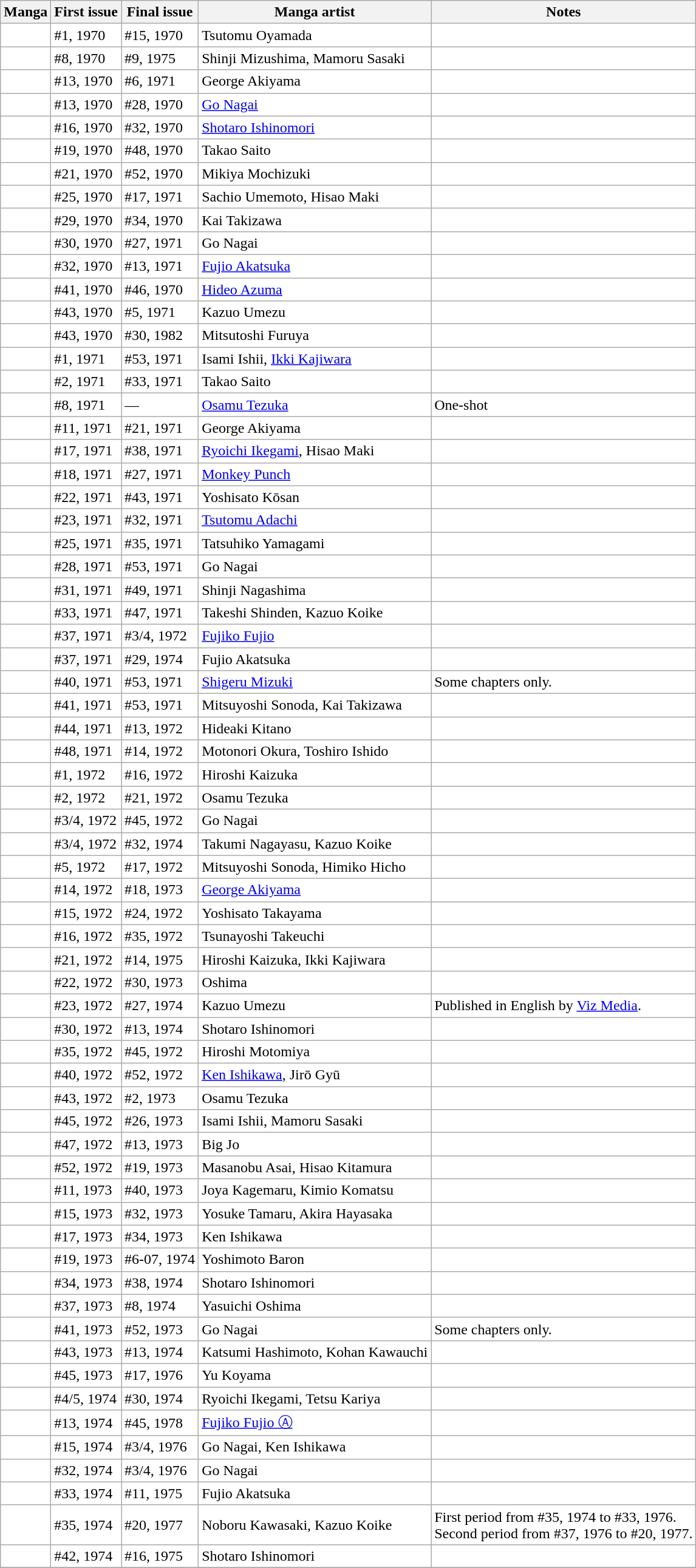<table class="wikitable sortable" style="background: #FFF;">
<tr>
<th>Manga</th>
<th>First issue</th>
<th>Final issue</th>
<th>Manga artist</th>
<th>Notes</th>
</tr>
<tr>
<td></td>
<td>#1, 1970</td>
<td>#15, 1970</td>
<td>Tsutomu Oyamada</td>
<td></td>
</tr>
<tr>
<td></td>
<td>#8, 1970</td>
<td>#9, 1975</td>
<td>Shinji Mizushima, Mamoru Sasaki</td>
<td></td>
</tr>
<tr>
<td></td>
<td>#13, 1970</td>
<td>#6, 1971</td>
<td>George Akiyama</td>
<td></td>
</tr>
<tr>
<td></td>
<td>#13, 1970</td>
<td>#28, 1970</td>
<td><a href='#'>Go Nagai</a></td>
<td></td>
</tr>
<tr>
<td></td>
<td>#16, 1970</td>
<td>#32, 1970</td>
<td><a href='#'>Shotaro Ishinomori</a></td>
<td></td>
</tr>
<tr>
<td></td>
<td>#19, 1970</td>
<td>#48, 1970</td>
<td>Takao Saito</td>
<td></td>
</tr>
<tr>
<td></td>
<td>#21, 1970</td>
<td>#52, 1970</td>
<td>Mikiya Mochizuki</td>
<td></td>
</tr>
<tr>
<td></td>
<td>#25, 1970</td>
<td>#17, 1971</td>
<td>Sachio Umemoto, Hisao Maki</td>
<td></td>
</tr>
<tr>
<td></td>
<td>#29, 1970</td>
<td>#34, 1970</td>
<td>Kai Takizawa</td>
<td></td>
</tr>
<tr>
<td></td>
<td>#30, 1970</td>
<td>#27, 1971</td>
<td>Go Nagai</td>
<td></td>
</tr>
<tr>
<td></td>
<td>#32, 1970</td>
<td>#13, 1971</td>
<td><a href='#'>Fujio Akatsuka</a></td>
<td></td>
</tr>
<tr>
<td></td>
<td>#41, 1970</td>
<td>#46, 1970</td>
<td><a href='#'>Hideo Azuma</a></td>
<td></td>
</tr>
<tr>
<td></td>
<td>#43, 1970</td>
<td>#5, 1971</td>
<td>Kazuo Umezu</td>
<td></td>
</tr>
<tr>
<td></td>
<td>#43, 1970</td>
<td>#30, 1982</td>
<td>Mitsutoshi Furuya</td>
<td></td>
</tr>
<tr>
<td></td>
<td>#1, 1971</td>
<td>#53, 1971</td>
<td>Isami Ishii, <a href='#'>Ikki Kajiwara</a></td>
<td></td>
</tr>
<tr>
<td></td>
<td>#2, 1971</td>
<td>#33, 1971</td>
<td>Takao Saito</td>
<td></td>
</tr>
<tr>
<td></td>
<td>#8, 1971</td>
<td>—</td>
<td><a href='#'>Osamu Tezuka</a></td>
<td>One-shot</td>
</tr>
<tr>
<td></td>
<td>#11, 1971</td>
<td>#21, 1971</td>
<td>George Akiyama</td>
<td></td>
</tr>
<tr>
<td></td>
<td>#17, 1971</td>
<td>#38, 1971</td>
<td><a href='#'>Ryoichi Ikegami</a>, Hisao Maki</td>
<td></td>
</tr>
<tr>
<td></td>
<td>#18, 1971</td>
<td>#27, 1971</td>
<td><a href='#'>Monkey Punch</a></td>
<td></td>
</tr>
<tr>
<td></td>
<td>#22, 1971</td>
<td>#43, 1971</td>
<td>Yoshisato Kōsan</td>
<td></td>
</tr>
<tr>
<td></td>
<td>#23, 1971</td>
<td>#32, 1971</td>
<td><a href='#'>Tsutomu Adachi</a></td>
<td></td>
</tr>
<tr>
<td></td>
<td>#25, 1971</td>
<td>#35, 1971</td>
<td>Tatsuhiko Yamagami</td>
<td></td>
</tr>
<tr>
<td></td>
<td>#28, 1971</td>
<td>#53, 1971</td>
<td>Go Nagai</td>
<td></td>
</tr>
<tr>
<td></td>
<td>#31, 1971</td>
<td>#49, 1971</td>
<td>Shinji Nagashima</td>
<td></td>
</tr>
<tr>
<td></td>
<td>#33, 1971</td>
<td>#47, 1971</td>
<td>Takeshi Shinden, Kazuo Koike</td>
<td></td>
</tr>
<tr>
<td></td>
<td>#37, 1971</td>
<td>#3/4, 1972</td>
<td><a href='#'>Fujiko Fujio</a></td>
<td></td>
</tr>
<tr>
<td></td>
<td>#37, 1971</td>
<td>#29, 1974</td>
<td>Fujio Akatsuka</td>
<td></td>
</tr>
<tr>
<td></td>
<td>#40, 1971</td>
<td>#53, 1971</td>
<td><a href='#'>Shigeru Mizuki</a></td>
<td>Some chapters only.</td>
</tr>
<tr>
<td></td>
<td>#41, 1971</td>
<td>#53, 1971</td>
<td>Mitsuyoshi Sonoda, Kai Takizawa</td>
<td></td>
</tr>
<tr>
<td></td>
<td>#44, 1971</td>
<td>#13, 1972</td>
<td>Hideaki Kitano</td>
<td></td>
</tr>
<tr>
<td></td>
<td>#48, 1971</td>
<td>#14, 1972</td>
<td>Motonori Okura, Toshiro Ishido</td>
<td></td>
</tr>
<tr>
<td></td>
<td>#1, 1972</td>
<td>#16, 1972</td>
<td>Hiroshi Kaizuka</td>
<td></td>
</tr>
<tr>
<td></td>
<td>#2, 1972</td>
<td>#21, 1972</td>
<td>Osamu Tezuka</td>
<td></td>
</tr>
<tr>
<td></td>
<td>#3/4, 1972</td>
<td>#45, 1972</td>
<td>Go Nagai</td>
<td></td>
</tr>
<tr>
<td></td>
<td>#3/4, 1972</td>
<td>#32, 1974</td>
<td>Takumi Nagayasu, Kazuo Koike</td>
<td></td>
</tr>
<tr>
<td></td>
<td>#5, 1972</td>
<td>#17, 1972</td>
<td>Mitsuyoshi Sonoda, Himiko Hicho</td>
<td></td>
</tr>
<tr>
<td></td>
<td>#14, 1972</td>
<td>#18, 1973</td>
<td><a href='#'>George Akiyama</a></td>
<td></td>
</tr>
<tr>
<td></td>
<td>#15, 1972</td>
<td>#24, 1972</td>
<td>Yoshisato Takayama</td>
<td></td>
</tr>
<tr>
<td></td>
<td>#16, 1972</td>
<td>#35, 1972</td>
<td>Tsunayoshi Takeuchi</td>
<td></td>
</tr>
<tr>
<td></td>
<td>#21, 1972</td>
<td>#14, 1975</td>
<td>Hiroshi Kaizuka, Ikki Kajiwara</td>
<td></td>
</tr>
<tr>
<td></td>
<td>#22, 1972</td>
<td>#30, 1973</td>
<td>Oshima</td>
<td></td>
</tr>
<tr>
<td></td>
<td>#23, 1972</td>
<td>#27, 1974</td>
<td>Kazuo Umezu</td>
<td>Published in English by <a href='#'>Viz Media</a>.</td>
</tr>
<tr>
<td></td>
<td>#30, 1972</td>
<td>#13, 1974</td>
<td>Shotaro Ishinomori</td>
<td></td>
</tr>
<tr>
<td></td>
<td>#35, 1972</td>
<td>#45, 1972</td>
<td>Hiroshi Motomiya</td>
<td></td>
</tr>
<tr>
<td></td>
<td>#40, 1972</td>
<td>#52, 1972</td>
<td><a href='#'>Ken Ishikawa</a>, Jirō Gyū</td>
<td></td>
</tr>
<tr>
<td></td>
<td>#43, 1972</td>
<td>#2, 1973</td>
<td>Osamu Tezuka</td>
<td></td>
</tr>
<tr>
<td></td>
<td>#45, 1972</td>
<td>#26, 1973</td>
<td>Isami Ishii, Mamoru Sasaki</td>
<td></td>
</tr>
<tr>
<td></td>
<td>#47, 1972</td>
<td>#13, 1973</td>
<td>Big Jo</td>
<td></td>
</tr>
<tr>
<td></td>
<td>#52, 1972</td>
<td>#19, 1973</td>
<td>Masanobu Asai, Hisao Kitamura</td>
<td></td>
</tr>
<tr>
<td></td>
<td>#11, 1973</td>
<td>#40, 1973</td>
<td>Joya Kagemaru, Kimio Komatsu</td>
<td></td>
</tr>
<tr>
<td></td>
<td>#15, 1973</td>
<td>#32, 1973</td>
<td>Yosuke Tamaru, Akira Hayasaka</td>
<td></td>
</tr>
<tr>
<td></td>
<td>#17, 1973</td>
<td>#34, 1973</td>
<td>Ken Ishikawa</td>
<td></td>
</tr>
<tr>
<td></td>
<td>#19, 1973</td>
<td>#6-07, 1974</td>
<td>Yoshimoto Baron</td>
<td></td>
</tr>
<tr>
<td></td>
<td>#34, 1973</td>
<td>#38, 1974</td>
<td>Shotaro Ishinomori</td>
<td></td>
</tr>
<tr>
<td></td>
<td>#37, 1973</td>
<td>#8, 1974</td>
<td>Yasuichi Oshima</td>
<td></td>
</tr>
<tr>
<td></td>
<td>#41, 1973</td>
<td>#52, 1973</td>
<td>Go Nagai</td>
<td>Some chapters only.</td>
</tr>
<tr>
<td></td>
<td>#43, 1973</td>
<td>#13, 1974</td>
<td>Katsumi Hashimoto, Kohan Kawauchi</td>
<td></td>
</tr>
<tr>
<td></td>
<td>#45, 1973</td>
<td>#17, 1976</td>
<td>Yu Koyama</td>
<td></td>
</tr>
<tr>
<td></td>
<td>#4/5, 1974</td>
<td>#30, 1974</td>
<td>Ryoichi Ikegami, Tetsu Kariya</td>
<td></td>
</tr>
<tr>
<td></td>
<td>#13, 1974</td>
<td>#45, 1978</td>
<td><a href='#'>Fujiko Fujio Ⓐ</a></td>
<td></td>
</tr>
<tr>
<td></td>
<td>#15, 1974</td>
<td>#3/4, 1976</td>
<td>Go Nagai, Ken Ishikawa</td>
<td></td>
</tr>
<tr>
<td></td>
<td>#32, 1974</td>
<td>#3/4, 1976</td>
<td>Go Nagai</td>
<td></td>
</tr>
<tr>
<td></td>
<td>#33, 1974</td>
<td>#11, 1975</td>
<td>Fujio Akatsuka</td>
<td></td>
</tr>
<tr>
<td></td>
<td>#35, 1974</td>
<td>#20, 1977</td>
<td>Noboru Kawasaki, Kazuo Koike</td>
<td>First period from #35, 1974 to #33, 1976.<br>Second period from #37, 1976 to #20, 1977.</td>
</tr>
<tr>
<td></td>
<td>#42, 1974</td>
<td>#16, 1975</td>
<td>Shotaro Ishinomori</td>
<td></td>
</tr>
<tr>
</tr>
</table>
